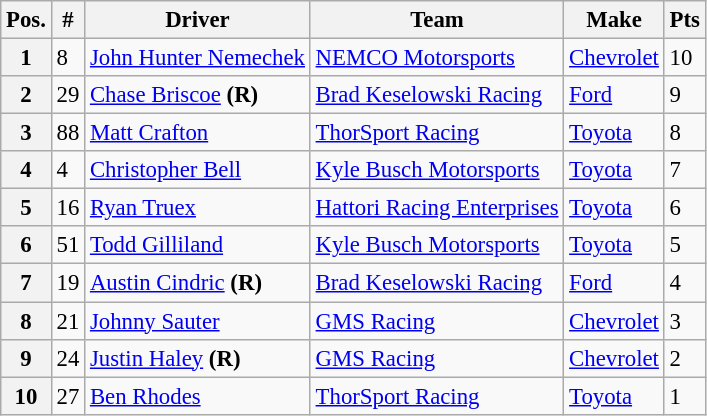<table class="wikitable" style="font-size:95%">
<tr>
<th>Pos.</th>
<th>#</th>
<th>Driver</th>
<th>Team</th>
<th>Make</th>
<th>Pts</th>
</tr>
<tr>
<th>1</th>
<td>8</td>
<td><a href='#'>John Hunter Nemechek</a></td>
<td><a href='#'>NEMCO Motorsports</a></td>
<td><a href='#'>Chevrolet</a></td>
<td>10</td>
</tr>
<tr>
<th>2</th>
<td>29</td>
<td><a href='#'>Chase Briscoe</a> <strong>(R)</strong></td>
<td><a href='#'>Brad Keselowski Racing</a></td>
<td><a href='#'>Ford</a></td>
<td>9</td>
</tr>
<tr>
<th>3</th>
<td>88</td>
<td><a href='#'>Matt Crafton</a></td>
<td><a href='#'>ThorSport Racing</a></td>
<td><a href='#'>Toyota</a></td>
<td>8</td>
</tr>
<tr>
<th>4</th>
<td>4</td>
<td><a href='#'>Christopher Bell</a></td>
<td><a href='#'>Kyle Busch Motorsports</a></td>
<td><a href='#'>Toyota</a></td>
<td>7</td>
</tr>
<tr>
<th>5</th>
<td>16</td>
<td><a href='#'>Ryan Truex</a></td>
<td><a href='#'>Hattori Racing Enterprises</a></td>
<td><a href='#'>Toyota</a></td>
<td>6</td>
</tr>
<tr>
<th>6</th>
<td>51</td>
<td><a href='#'>Todd Gilliland</a></td>
<td><a href='#'>Kyle Busch Motorsports</a></td>
<td><a href='#'>Toyota</a></td>
<td>5</td>
</tr>
<tr>
<th>7</th>
<td>19</td>
<td><a href='#'>Austin Cindric</a> <strong>(R)</strong></td>
<td><a href='#'>Brad Keselowski Racing</a></td>
<td><a href='#'>Ford</a></td>
<td>4</td>
</tr>
<tr>
<th>8</th>
<td>21</td>
<td><a href='#'>Johnny Sauter</a></td>
<td><a href='#'>GMS Racing</a></td>
<td><a href='#'>Chevrolet</a></td>
<td>3</td>
</tr>
<tr>
<th>9</th>
<td>24</td>
<td><a href='#'>Justin Haley</a> <strong>(R)</strong></td>
<td><a href='#'>GMS Racing</a></td>
<td><a href='#'>Chevrolet</a></td>
<td>2</td>
</tr>
<tr>
<th>10</th>
<td>27</td>
<td><a href='#'>Ben Rhodes</a></td>
<td><a href='#'>ThorSport Racing</a></td>
<td><a href='#'>Toyota</a></td>
<td>1</td>
</tr>
</table>
